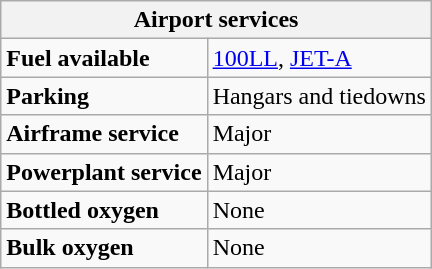<table class="wikitable">
<tr>
<th colspan="2">Airport services</th>
</tr>
<tr>
<td><strong>Fuel available</strong></td>
<td><a href='#'>100LL</a>, <a href='#'>JET-A</a></td>
</tr>
<tr>
<td><strong>Parking</strong></td>
<td>Hangars and tiedowns</td>
</tr>
<tr>
<td><strong>Airframe service</strong></td>
<td>Major</td>
</tr>
<tr>
<td><strong>Powerplant service</strong></td>
<td>Major</td>
</tr>
<tr>
<td><strong>Bottled oxygen</strong></td>
<td>None</td>
</tr>
<tr>
<td><strong>Bulk oxygen</strong></td>
<td>None</td>
</tr>
</table>
